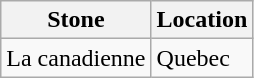<table class="wikitable">
<tr>
<th>Stone</th>
<th>Location</th>
</tr>
<tr>
<td>La canadienne</td>
<td>Quebec</td>
</tr>
</table>
